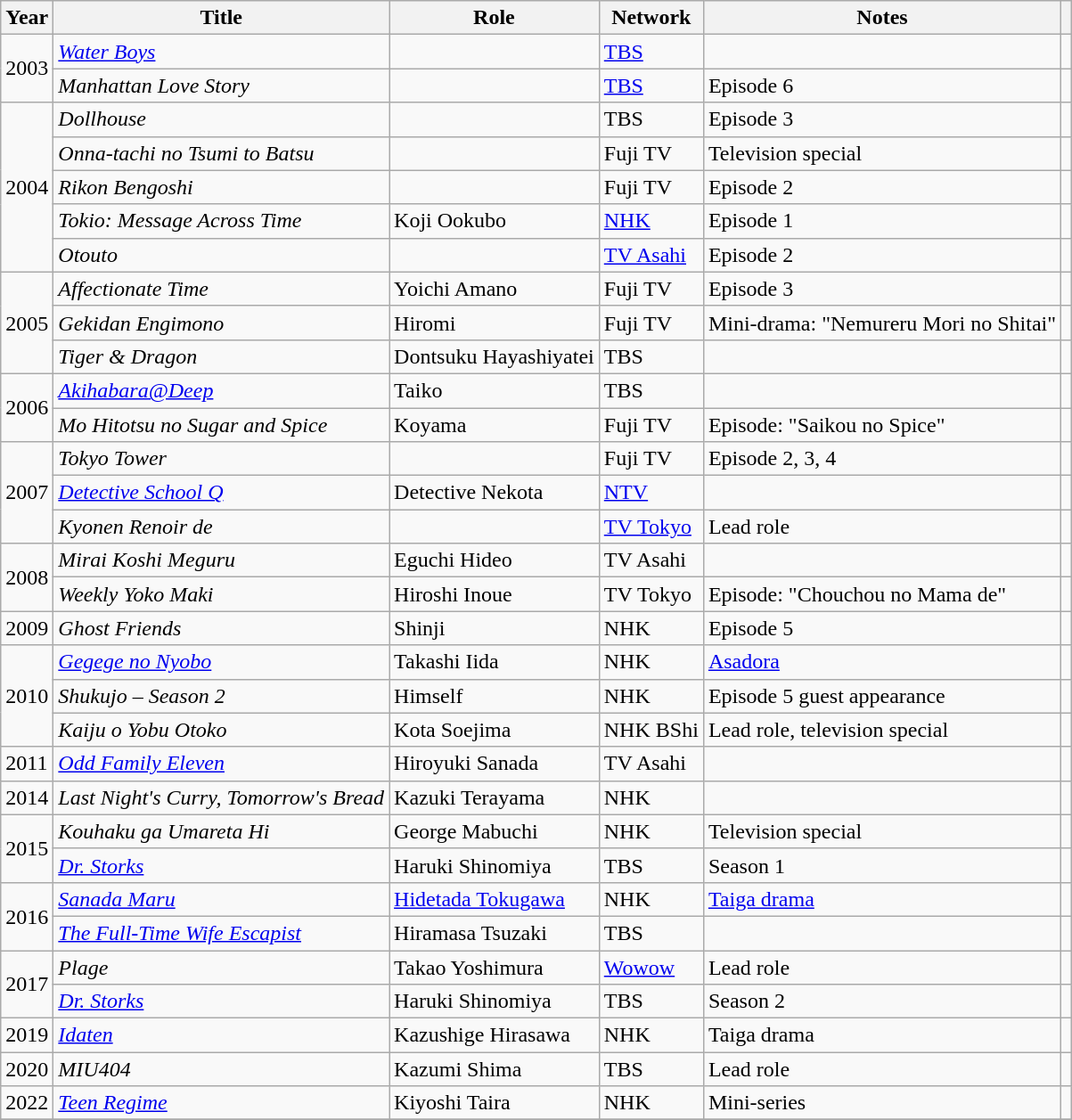<table class="wikitable plainrowheaders sortable">
<tr>
<th>Year</th>
<th>Title</th>
<th>Role</th>
<th>Network</th>
<th class="unsortable">Notes</th>
<th class="unsortable"></th>
</tr>
<tr>
<td rowspan="2">2003</td>
<td><em><a href='#'>Water Boys</a></em></td>
<td></td>
<td><a href='#'>TBS</a></td>
<td></td>
<td></td>
</tr>
<tr>
<td><em>Manhattan Love Story</em></td>
<td></td>
<td><a href='#'>TBS</a></td>
<td>Episode 6</td>
<td></td>
</tr>
<tr>
<td rowspan="5">2004</td>
<td><em>Dollhouse</em></td>
<td></td>
<td>TBS</td>
<td>Episode 3</td>
<td></td>
</tr>
<tr>
<td><em>Onna-tachi no Tsumi to Batsu</em></td>
<td></td>
<td>Fuji TV</td>
<td>Television special</td>
<td></td>
</tr>
<tr>
<td><em>Rikon Bengoshi</em></td>
<td></td>
<td>Fuji TV</td>
<td>Episode 2</td>
<td></td>
</tr>
<tr>
<td><em>Tokio: Message Across Time</em></td>
<td>Koji Ookubo</td>
<td><a href='#'>NHK</a></td>
<td>Episode 1</td>
<td></td>
</tr>
<tr>
<td><em>Otouto</em></td>
<td></td>
<td><a href='#'>TV Asahi</a></td>
<td>Episode 2</td>
<td></td>
</tr>
<tr>
<td rowspan="3">2005</td>
<td><em>Affectionate Time</em></td>
<td>Yoichi Amano</td>
<td>Fuji TV</td>
<td>Episode 3</td>
<td></td>
</tr>
<tr>
<td><em>Gekidan Engimono</em></td>
<td>Hiromi</td>
<td>Fuji TV</td>
<td>Mini-drama: "Nemureru Mori no Shitai"</td>
<td></td>
</tr>
<tr>
<td><em>Tiger & Dragon</em></td>
<td>Dontsuku Hayashiyatei</td>
<td>TBS</td>
<td></td>
<td></td>
</tr>
<tr>
<td rowspan="2">2006</td>
<td><em><a href='#'>Akihabara@Deep</a></em></td>
<td>Taiko</td>
<td>TBS</td>
<td></td>
<td></td>
</tr>
<tr>
<td><em>Mo Hitotsu no Sugar and Spice</em></td>
<td>Koyama</td>
<td>Fuji TV</td>
<td>Episode: "Saikou no Spice"</td>
<td></td>
</tr>
<tr>
<td rowspan="3">2007</td>
<td><em>Tokyo Tower</em></td>
<td></td>
<td>Fuji TV</td>
<td>Episode 2, 3, 4</td>
<td></td>
</tr>
<tr>
<td><em><a href='#'>Detective School Q</a></em></td>
<td>Detective Nekota</td>
<td><a href='#'>NTV</a></td>
<td></td>
<td></td>
</tr>
<tr>
<td><em>Kyonen Renoir de</em></td>
<td></td>
<td><a href='#'>TV Tokyo</a></td>
<td>Lead role</td>
<td></td>
</tr>
<tr>
<td rowspan="2">2008</td>
<td><em>Mirai Koshi Meguru</em></td>
<td>Eguchi Hideo</td>
<td>TV Asahi</td>
<td></td>
<td></td>
</tr>
<tr>
<td><em>Weekly Yoko Maki</em></td>
<td>Hiroshi Inoue</td>
<td>TV Tokyo</td>
<td>Episode: "Chouchou no Mama de"</td>
<td></td>
</tr>
<tr>
<td>2009</td>
<td><em>Ghost Friends</em></td>
<td>Shinji</td>
<td>NHK</td>
<td>Episode 5</td>
<td></td>
</tr>
<tr>
<td rowspan="3">2010</td>
<td><em><a href='#'>Gegege no Nyobo</a></em></td>
<td>Takashi Iida</td>
<td>NHK</td>
<td><a href='#'>Asadora</a></td>
<td></td>
</tr>
<tr>
<td><em>Shukujo – Season 2</em></td>
<td>Himself</td>
<td>NHK</td>
<td>Episode 5 guest appearance</td>
<td></td>
</tr>
<tr>
<td><em>Kaiju o Yobu Otoko</em></td>
<td>Kota Soejima</td>
<td>NHK BShi</td>
<td>Lead role, television special</td>
<td></td>
</tr>
<tr>
<td>2011</td>
<td><em><a href='#'>Odd Family Eleven</a></em></td>
<td>Hiroyuki Sanada</td>
<td>TV Asahi</td>
<td></td>
<td></td>
</tr>
<tr>
<td>2014</td>
<td><em>Last Night's Curry, Tomorrow's Bread</em></td>
<td>Kazuki Terayama</td>
<td>NHK</td>
<td></td>
<td></td>
</tr>
<tr>
<td rowspan="2">2015</td>
<td><em>Kouhaku ga Umareta Hi</em></td>
<td>George Mabuchi</td>
<td>NHK</td>
<td>Television special</td>
<td></td>
</tr>
<tr>
<td><em><a href='#'>Dr. Storks</a></em></td>
<td>Haruki Shinomiya</td>
<td>TBS</td>
<td>Season 1</td>
<td></td>
</tr>
<tr>
<td rowspan="2">2016</td>
<td><em><a href='#'>Sanada Maru</a></em></td>
<td><a href='#'>Hidetada Tokugawa</a></td>
<td>NHK</td>
<td><a href='#'>Taiga drama</a></td>
<td></td>
</tr>
<tr>
<td><em><a href='#'>The Full-Time Wife Escapist</a></em></td>
<td>Hiramasa Tsuzaki</td>
<td>TBS</td>
<td></td>
<td></td>
</tr>
<tr>
<td rowspan="2">2017</td>
<td><em>Plage</em></td>
<td>Takao Yoshimura</td>
<td><a href='#'>Wowow</a></td>
<td>Lead role</td>
<td></td>
</tr>
<tr>
<td><em><a href='#'>Dr. Storks</a></em></td>
<td>Haruki Shinomiya</td>
<td>TBS</td>
<td>Season 2</td>
<td></td>
</tr>
<tr>
<td rowspan="1">2019</td>
<td><em><a href='#'>Idaten</a></em></td>
<td>Kazushige Hirasawa</td>
<td>NHK</td>
<td>Taiga drama</td>
<td></td>
</tr>
<tr>
<td>2020</td>
<td><em>MIU404</em></td>
<td>Kazumi Shima</td>
<td>TBS</td>
<td>Lead role</td>
<td></td>
</tr>
<tr>
<td>2022</td>
<td><em><a href='#'>Teen Regime</a></em></td>
<td>Kiyoshi Taira</td>
<td>NHK</td>
<td>Mini-series</td>
<td></td>
</tr>
<tr>
</tr>
</table>
